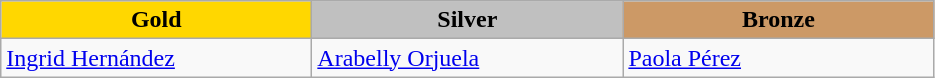<table class="wikitable" style="text-align:left">
<tr align="center">
<td width=200 bgcolor=gold><strong>Gold</strong></td>
<td width=200 bgcolor=silver><strong>Silver</strong></td>
<td width=200 bgcolor=CC9966><strong>Bronze</strong></td>
</tr>
<tr>
<td><a href='#'>Ingrid Hernández</a><br><em></em></td>
<td><a href='#'>Arabelly Orjuela</a><br><em></em></td>
<td><a href='#'>Paola Pérez</a><br><em></em></td>
</tr>
</table>
